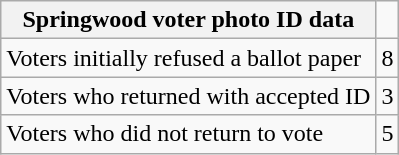<table class="wikitable">
<tr>
<th>Springwood voter photo ID data</th>
</tr>
<tr>
<td style="text-align:left">Voters initially refused a ballot paper</td>
<td style="text-align:center">8</td>
</tr>
<tr>
<td style="text-align:left">Voters who returned with accepted ID</td>
<td style="text-align:center">3</td>
</tr>
<tr>
<td style="text-align:left">Voters who did not return to vote</td>
<td style="text-align:center">5</td>
</tr>
</table>
